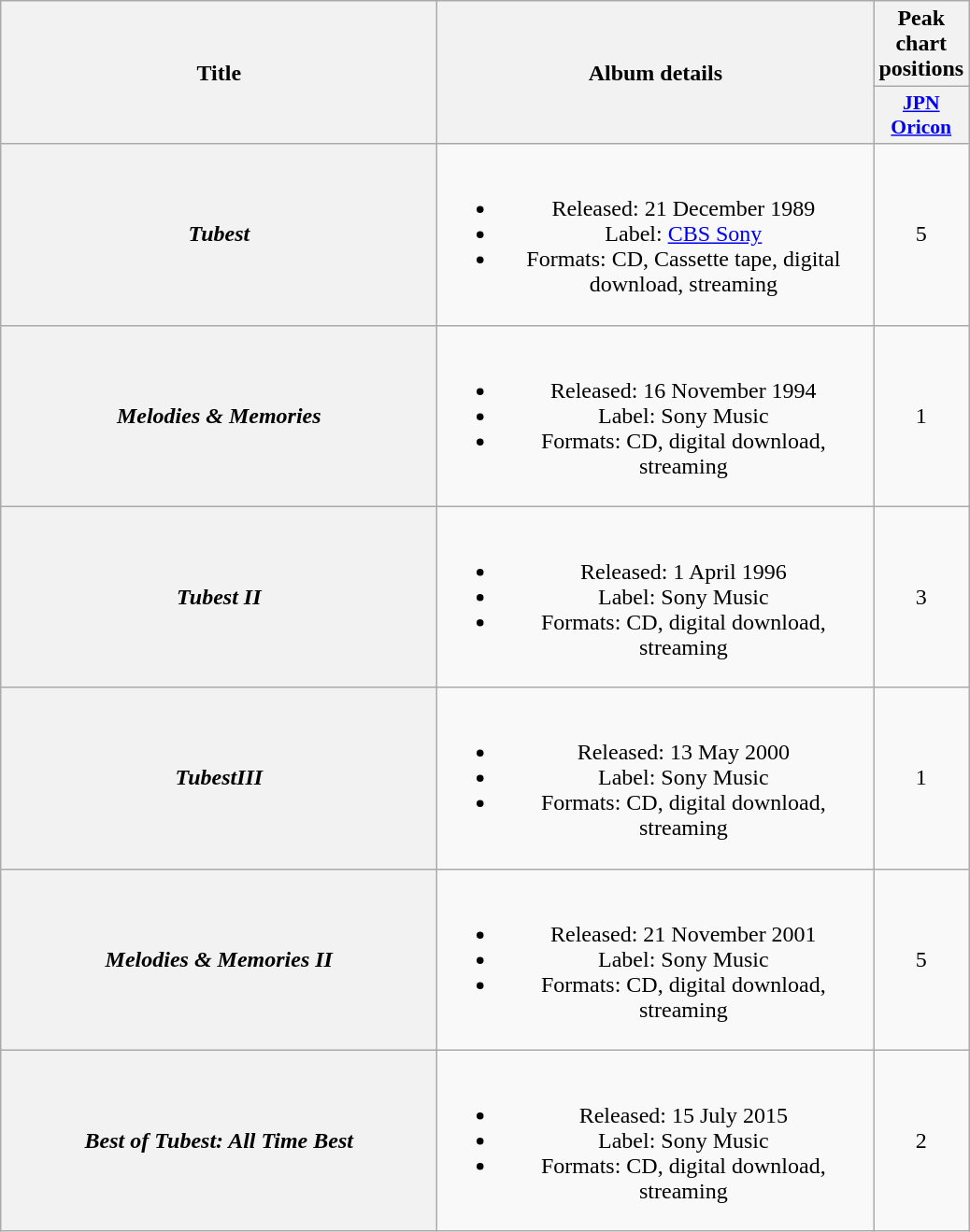<table class="wikitable plainrowheaders" style="text-align:center;">
<tr>
<th scope="col" rowspan="2" style="width:19em;">Title</th>
<th scope="col" rowspan="2" style="width:19em;">Album details</th>
<th scope="col">Peak chart positions</th>
</tr>
<tr>
<th scope="col" style="width:2.9em;font-size:90%;"><a href='#'>JPN<br>Oricon</a><br></th>
</tr>
<tr>
<th scope="row"><em>Tubest</em></th>
<td><br><ul><li>Released: 21 December 1989</li><li>Label: <a href='#'>CBS Sony</a></li><li>Formats: CD, Cassette tape, digital download, streaming</li></ul></td>
<td>5</td>
</tr>
<tr>
<th scope="row"><em>Melodies & Memories</em></th>
<td><br><ul><li>Released: 16 November 1994</li><li>Label: Sony Music</li><li>Formats: CD, digital download, streaming</li></ul></td>
<td>1</td>
</tr>
<tr>
<th scope="row"><em>Tubest II</em></th>
<td><br><ul><li>Released: 1 April 1996</li><li>Label: Sony Music</li><li>Formats: CD, digital download, streaming</li></ul></td>
<td>3</td>
</tr>
<tr>
<th scope="row"><em>TubestIII</em></th>
<td><br><ul><li>Released: 13 May 2000</li><li>Label: Sony Music</li><li>Formats: CD, digital download, streaming</li></ul></td>
<td>1</td>
</tr>
<tr>
<th scope="row"><em>Melodies & Memories II</em></th>
<td><br><ul><li>Released: 21 November 2001</li><li>Label: Sony Music</li><li>Formats: CD, digital download, streaming</li></ul></td>
<td>5</td>
</tr>
<tr>
<th scope="row"><em>Best of Tubest: All Time Best</em></th>
<td><br><ul><li>Released: 15 July 2015</li><li>Label: Sony Music</li><li>Formats: CD, digital download, streaming</li></ul></td>
<td>2</td>
</tr>
</table>
